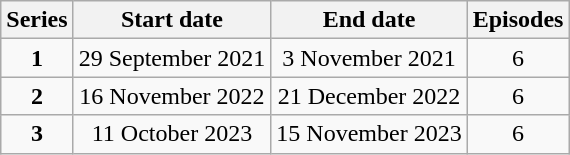<table class="wikitable" style="text-align:center;">
<tr>
<th>Series</th>
<th>Start date</th>
<th>End date</th>
<th>Episodes</th>
</tr>
<tr>
<td><strong>1</strong></td>
<td>29 September 2021</td>
<td>3 November 2021</td>
<td>6</td>
</tr>
<tr>
<td><strong>2</strong></td>
<td>16 November 2022</td>
<td>21 December 2022</td>
<td>6</td>
</tr>
<tr>
<td><strong>3</strong></td>
<td>11 October 2023</td>
<td>15 November 2023</td>
<td>6</td>
</tr>
</table>
